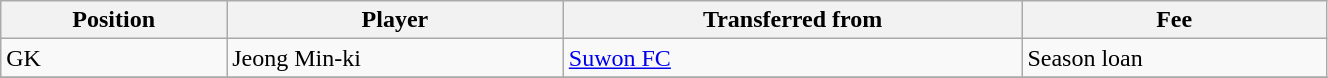<table class="wikitable sortable" style="width:70%; text-align:center; font-size:100%; text-align:left;">
<tr>
<th>Position</th>
<th>Player</th>
<th>Transferred from</th>
<th>Fee</th>
</tr>
<tr>
<td>GK</td>
<td> Jeong Min-ki</td>
<td> <a href='#'>Suwon FC</a></td>
<td>Season loan </td>
</tr>
<tr>
</tr>
</table>
